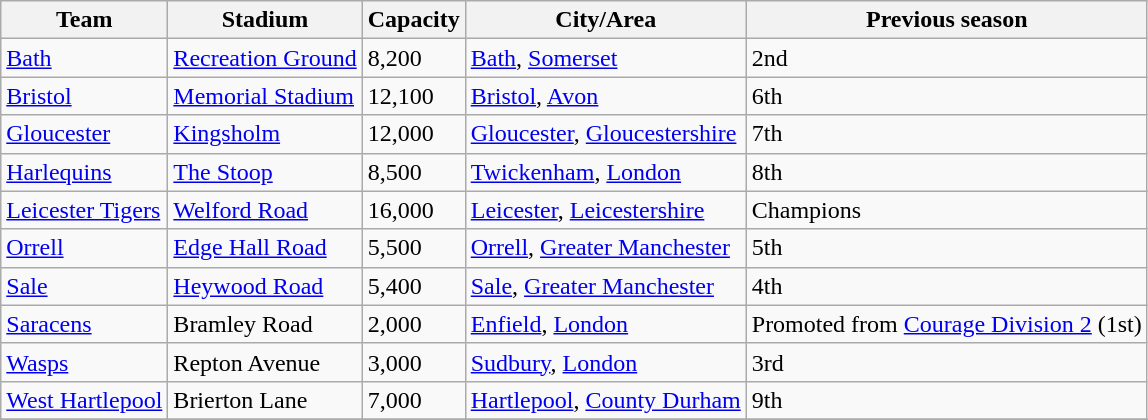<table class="wikitable sortable">
<tr>
<th>Team</th>
<th>Stadium</th>
<th>Capacity</th>
<th>City/Area</th>
<th>Previous season</th>
</tr>
<tr>
<td><a href='#'>Bath</a></td>
<td><a href='#'>Recreation Ground</a></td>
<td>8,200</td>
<td><a href='#'>Bath</a>, <a href='#'>Somerset</a></td>
<td>2nd</td>
</tr>
<tr>
<td><a href='#'>Bristol</a></td>
<td><a href='#'>Memorial Stadium</a></td>
<td>12,100</td>
<td><a href='#'>Bristol</a>, <a href='#'>Avon</a></td>
<td>6th</td>
</tr>
<tr>
<td><a href='#'>Gloucester</a></td>
<td><a href='#'>Kingsholm</a></td>
<td>12,000</td>
<td><a href='#'>Gloucester</a>, <a href='#'>Gloucestershire</a></td>
<td>7th</td>
</tr>
<tr>
<td><a href='#'>Harlequins</a></td>
<td><a href='#'>The Stoop</a></td>
<td>8,500</td>
<td><a href='#'>Twickenham</a>, <a href='#'>London</a></td>
<td>8th</td>
</tr>
<tr>
<td><a href='#'>Leicester Tigers</a></td>
<td><a href='#'>Welford Road</a></td>
<td>16,000</td>
<td><a href='#'>Leicester</a>, <a href='#'>Leicestershire</a></td>
<td>Champions</td>
</tr>
<tr>
<td><a href='#'>Orrell</a></td>
<td><a href='#'>Edge Hall Road</a></td>
<td>5,500</td>
<td><a href='#'>Orrell</a>, <a href='#'>Greater Manchester</a></td>
<td>5th</td>
</tr>
<tr>
<td><a href='#'>Sale</a></td>
<td><a href='#'>Heywood Road</a></td>
<td>5,400</td>
<td><a href='#'>Sale</a>, <a href='#'>Greater Manchester</a></td>
<td>4th</td>
</tr>
<tr>
<td><a href='#'>Saracens</a></td>
<td>Bramley Road</td>
<td>2,000</td>
<td><a href='#'>Enfield</a>, <a href='#'>London</a></td>
<td>Promoted from <a href='#'>Courage Division 2</a> (1st)</td>
</tr>
<tr>
<td><a href='#'>Wasps</a></td>
<td>Repton Avenue</td>
<td>3,000</td>
<td><a href='#'>Sudbury</a>, <a href='#'>London</a></td>
<td>3rd</td>
</tr>
<tr>
<td><a href='#'>West Hartlepool</a></td>
<td>Brierton Lane</td>
<td>7,000</td>
<td><a href='#'>Hartlepool</a>, <a href='#'>County Durham</a></td>
<td>9th</td>
</tr>
<tr>
</tr>
</table>
